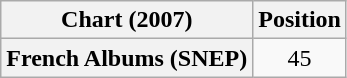<table class="wikitable plainrowheaders" style="text-align:center">
<tr>
<th scope="col">Chart (2007)</th>
<th scope="col">Position</th>
</tr>
<tr>
<th scope="row">French Albums (SNEP)</th>
<td>45</td>
</tr>
</table>
